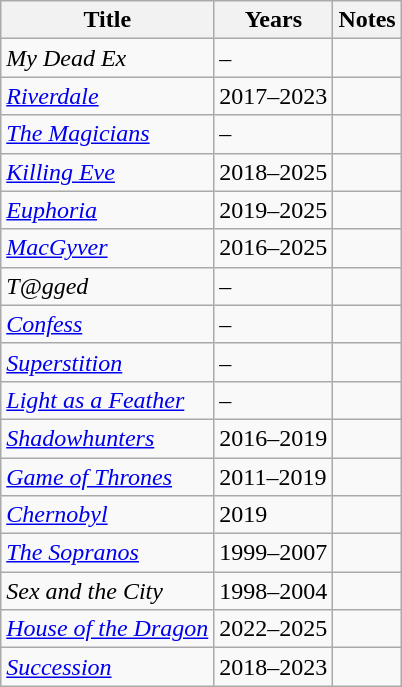<table class="wikitable sortable">
<tr>
<th>Title</th>
<th>Years</th>
<th>Notes</th>
</tr>
<tr>
<td><em>My Dead Ex</em></td>
<td>–</td>
<td></td>
</tr>
<tr>
<td><em><a href='#'>Riverdale</a></em></td>
<td>2017–2023</td>
<td></td>
</tr>
<tr>
<td><em><a href='#'>The Magicians</a></em></td>
<td>–</td>
<td></td>
</tr>
<tr>
<td><em><a href='#'>Killing Eve</a></em></td>
<td>2018–2025</td>
<td></td>
</tr>
<tr>
<td><em><a href='#'>Euphoria</a></em></td>
<td>2019–2025</td>
<td></td>
</tr>
<tr>
<td><em><a href='#'>MacGyver</a></em></td>
<td>2016–2025</td>
<td></td>
</tr>
<tr>
<td><em>T@gged</em></td>
<td>–</td>
<td></td>
</tr>
<tr>
<td><em><a href='#'>Confess</a></em></td>
<td>–</td>
<td></td>
</tr>
<tr>
<td><em><a href='#'>Superstition</a></em></td>
<td>–</td>
<td></td>
</tr>
<tr>
<td><em><a href='#'>Light as a Feather</a></em></td>
<td>–</td>
<td></td>
</tr>
<tr>
<td><em><a href='#'>Shadowhunters</a></em></td>
<td>2016–2019</td>
<td></td>
</tr>
<tr>
<td><em><a href='#'>Game of Thrones</a></em></td>
<td>2011–2019</td>
<td></td>
</tr>
<tr>
<td><em><a href='#'>Chernobyl</a></em></td>
<td>2019</td>
<td></td>
</tr>
<tr>
<td><em><a href='#'>The Sopranos</a></em></td>
<td>1999–2007</td>
<td></td>
</tr>
<tr>
<td><em>Sex and the City</em></td>
<td>1998–2004</td>
<td></td>
</tr>
<tr>
<td><em><a href='#'>House of the Dragon</a></em></td>
<td>2022–2025</td>
<td></td>
</tr>
<tr>
<td><em><a href='#'>Succession</a></em></td>
<td>2018–2023</td>
<td></td>
</tr>
</table>
